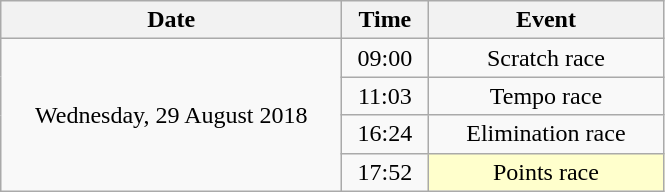<table class = "wikitable" style="text-align:center;">
<tr>
<th width=220>Date</th>
<th width=50>Time</th>
<th width=150>Event</th>
</tr>
<tr>
<td rowspan=4>Wednesday, 29 August 2018</td>
<td>09:00</td>
<td>Scratch race</td>
</tr>
<tr>
<td>11:03</td>
<td>Tempo race</td>
</tr>
<tr>
<td>16:24</td>
<td>Elimination race</td>
</tr>
<tr>
<td>17:52</td>
<td bgcolor=ffffcc>Points race</td>
</tr>
</table>
